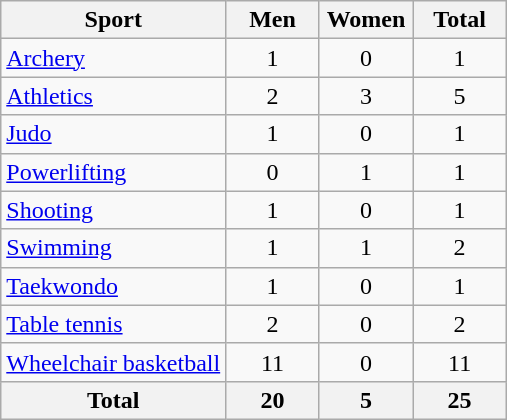<table class="wikitable sortable" style="text-align:center;">
<tr>
<th width=120>Sport</th>
<th width=55>Men</th>
<th width=55>Women</th>
<th width=55>Total</th>
</tr>
<tr>
<td align=left><a href='#'>Archery</a></td>
<td>1</td>
<td>0</td>
<td>1</td>
</tr>
<tr>
<td align=left><a href='#'>Athletics</a></td>
<td>2</td>
<td>3</td>
<td>5</td>
</tr>
<tr>
<td align=left><a href='#'>Judo</a></td>
<td>1</td>
<td>0</td>
<td>1</td>
</tr>
<tr>
<td align=left><a href='#'>Powerlifting</a></td>
<td>0</td>
<td>1</td>
<td>1</td>
</tr>
<tr>
<td align=left><a href='#'>Shooting</a></td>
<td>1</td>
<td>0</td>
<td>1</td>
</tr>
<tr>
<td align=left><a href='#'>Swimming</a></td>
<td>1</td>
<td>1</td>
<td>2</td>
</tr>
<tr>
<td align=left><a href='#'>Taekwondo</a></td>
<td>1</td>
<td>0</td>
<td>1</td>
</tr>
<tr>
<td align=left><a href='#'>Table tennis</a></td>
<td>2</td>
<td>0</td>
<td>2</td>
</tr>
<tr>
<td align=left nowrap><a href='#'>Wheelchair basketball</a></td>
<td>11</td>
<td>0</td>
<td>11</td>
</tr>
<tr>
<th>Total</th>
<th>20</th>
<th>5</th>
<th>25</th>
</tr>
</table>
